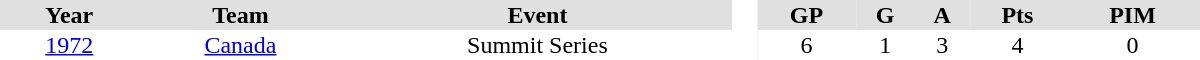<table border="0" cellpadding="1" cellspacing="0" style="text-align:center; width:50em">
<tr ALIGN="center" bgcolor="#e0e0e0">
<th>Year</th>
<th>Team</th>
<th>Event</th>
<th rowspan="99" bgcolor="#ffffff"> </th>
<th>GP</th>
<th>G</th>
<th>A</th>
<th>Pts</th>
<th>PIM</th>
</tr>
<tr>
<td><a href='#'>1972</a></td>
<td><a href='#'>Canada</a></td>
<td>Summit Series</td>
<td>6</td>
<td>1</td>
<td>3</td>
<td>4</td>
<td>0</td>
</tr>
</table>
